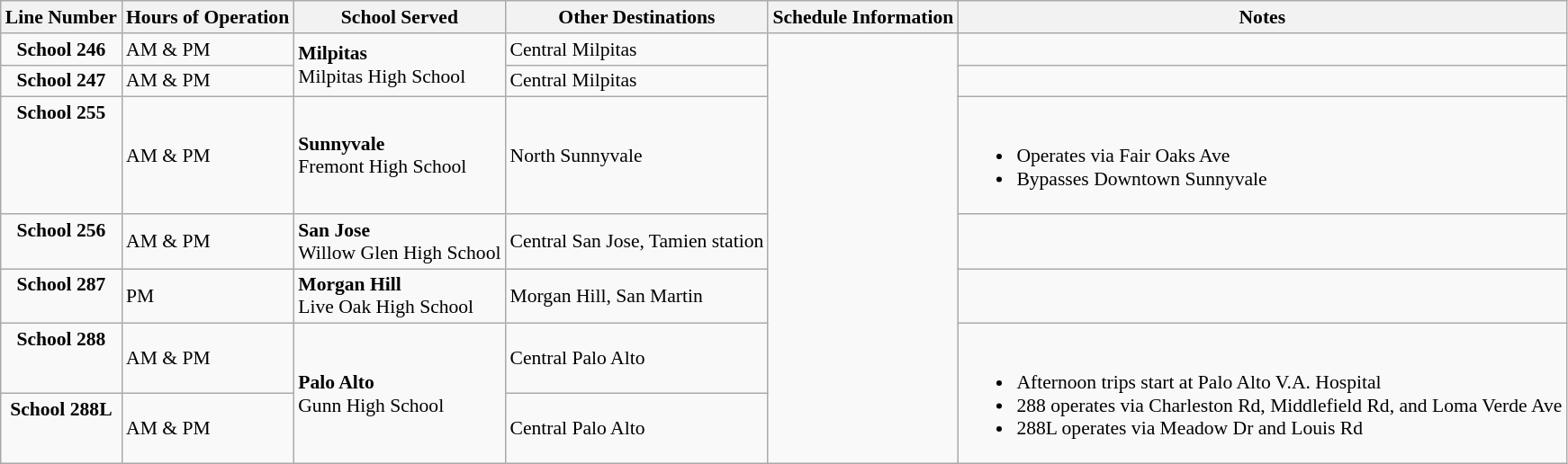<table class="wikitable"  style="font-size: 90%;" |>
<tr>
<th>Line Number</th>
<th>Hours of Operation</th>
<th>School Served</th>
<th>Other Destinations</th>
<th>Schedule Information</th>
<th>Notes</th>
</tr>
<tr>
<td style="vertical-align:top" align="center"><div><strong>School 246</strong></div></td>
<td>AM & PM</td>
<td rowspan="2"><strong>Milpitas</strong><br>Milpitas High School</td>
<td>Central Milpitas</td>
<td rowspan="7"></td>
<td></td>
</tr>
<tr>
<td style="vertical-align:top" align="center"><div><strong>School 247</strong></div></td>
<td>AM & PM</td>
<td>Central Milpitas</td>
<td></td>
</tr>
<tr>
<td style="vertical-align:top" align="center"><div><strong>School 255</strong></div></td>
<td>AM & PM</td>
<td><strong>Sunnyvale</strong><br>Fremont High School</td>
<td>North Sunnyvale</td>
<td><br><ul><li>Operates via Fair Oaks Ave</li><li>Bypasses Downtown Sunnyvale</li></ul></td>
</tr>
<tr>
<td style="vertical-align:top" align="center"><div><strong>School 256</strong></div></td>
<td>AM & PM</td>
<td><strong>San Jose</strong><br>Willow Glen High School</td>
<td>Central San Jose, Tamien station</td>
<td></td>
</tr>
<tr>
<td style="vertical-align:top" align="center"><div><strong>School 287</strong></div></td>
<td>PM</td>
<td><strong>Morgan Hill</strong><br>Live Oak High School</td>
<td>Morgan Hill, San Martin</td>
<td></td>
</tr>
<tr>
<td style="vertical-align:top" align="center"><div><strong>School 288</strong></div></td>
<td>AM & PM</td>
<td rowspan="2"><strong>Palo Alto</strong><br>Gunn High School</td>
<td>Central Palo Alto</td>
<td rowspan="2"><br><ul><li>Afternoon trips start at Palo Alto V.A. Hospital</li><li>288 operates via Charleston Rd, Middlefield Rd, and Loma Verde Ave</li><li>288L operates via Meadow Dr and Louis Rd</li></ul></td>
</tr>
<tr>
<td style="vertical-align:top" align="center"><div><strong>School 288L</strong></div></td>
<td>AM & PM</td>
<td>Central Palo Alto</td>
</tr>
</table>
